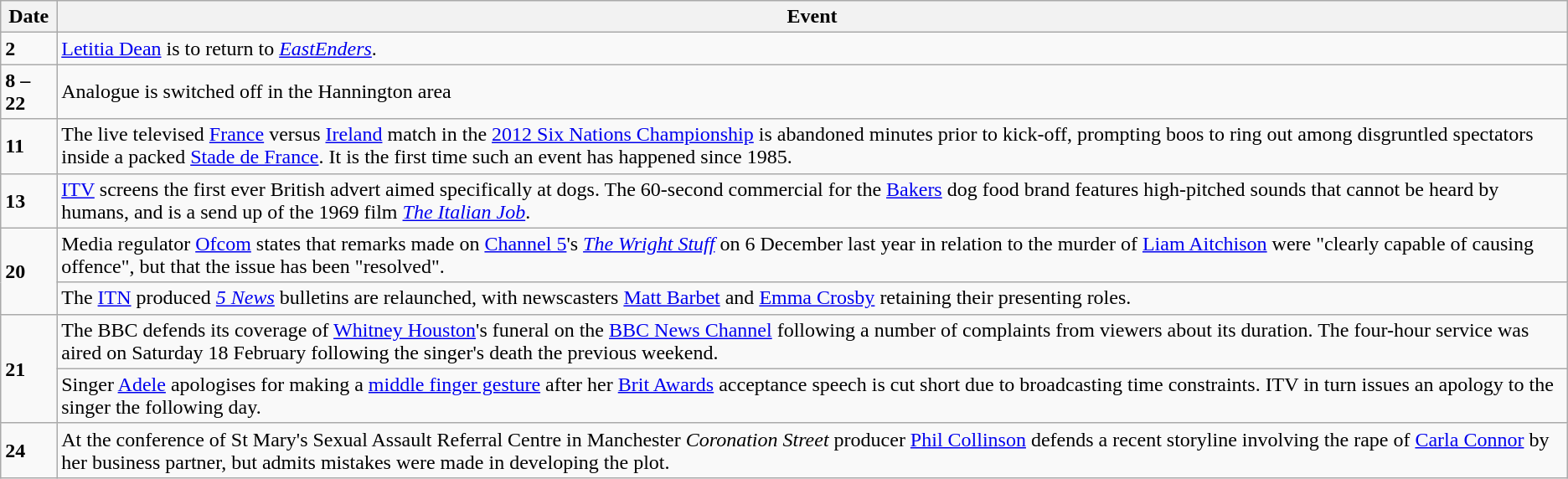<table class="wikitable">
<tr>
<th>Date</th>
<th>Event</th>
</tr>
<tr>
<td><strong>2</strong></td>
<td><a href='#'>Letitia Dean</a> is to return to <em><a href='#'>EastEnders</a></em>.</td>
</tr>
<tr>
<td><strong>8 – 22</strong></td>
<td>Analogue is switched off in the Hannington area</td>
</tr>
<tr>
<td><strong>11</strong></td>
<td>The live televised <a href='#'>France</a> versus <a href='#'>Ireland</a> match in the <a href='#'>2012 Six Nations Championship</a> is abandoned minutes prior to kick-off, prompting boos to ring out among disgruntled spectators inside a packed <a href='#'>Stade de France</a>. It is the first time such an event has happened since 1985.</td>
</tr>
<tr>
<td><strong>13</strong></td>
<td><a href='#'>ITV</a> screens the first ever British advert aimed specifically at dogs. The 60-second commercial for the <a href='#'>Bakers</a> dog food brand features high-pitched sounds that cannot be heard by humans, and is a send up of the 1969 film <em><a href='#'>The Italian Job</a></em>.</td>
</tr>
<tr>
<td rowspan=2><strong>20</strong></td>
<td>Media regulator <a href='#'>Ofcom</a> states that remarks made on <a href='#'>Channel 5</a>'s <em><a href='#'>The Wright Stuff</a></em> on 6 December last year in relation to the murder of <a href='#'>Liam Aitchison</a> were "clearly capable of causing offence", but that the issue has been "resolved".</td>
</tr>
<tr>
<td>The <a href='#'>ITN</a> produced <em><a href='#'>5 News</a></em> bulletins are relaunched, with newscasters <a href='#'>Matt Barbet</a> and <a href='#'>Emma Crosby</a> retaining their presenting roles.</td>
</tr>
<tr>
<td rowspan=2><strong>21</strong></td>
<td>The BBC defends its coverage of <a href='#'>Whitney Houston</a>'s funeral on the <a href='#'>BBC News Channel</a> following a number of complaints from viewers about its duration. The four-hour service was aired on Saturday 18 February following the singer's death the previous weekend.</td>
</tr>
<tr>
<td>Singer <a href='#'>Adele</a> apologises for making a <a href='#'>middle finger gesture</a> after her <a href='#'>Brit Awards</a> acceptance speech is cut short due to broadcasting time constraints. ITV in turn issues an apology to the singer the following day.</td>
</tr>
<tr>
<td><strong>24</strong></td>
<td>At the conference of St Mary's Sexual Assault Referral Centre in Manchester <em>Coronation Street</em> producer <a href='#'>Phil Collinson</a> defends a recent storyline involving the rape of <a href='#'>Carla Connor</a> by her business partner, but admits mistakes were made in developing the plot.</td>
</tr>
</table>
